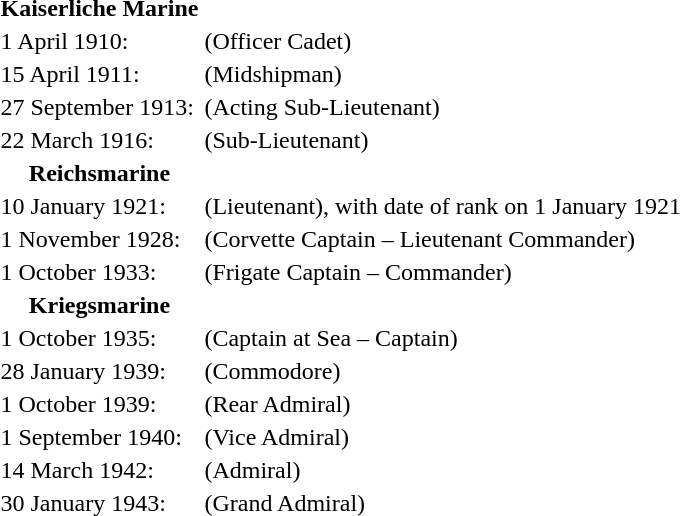<table>
<tr>
<th>Kaiserliche Marine</th>
</tr>
<tr>
<td>1 April 1910:</td>
<td> (Officer Cadet)</td>
</tr>
<tr>
<td>15 April 1911:</td>
<td> (Midshipman)</td>
</tr>
<tr>
<td>27 September 1913:</td>
<td> (Acting Sub-Lieutenant)</td>
</tr>
<tr>
<td>22 March 1916:</td>
<td> (Sub-Lieutenant)</td>
</tr>
<tr>
<th>Reichsmarine</th>
</tr>
<tr>
<td>10 January 1921:</td>
<td> (Lieutenant), with date of rank on 1 January 1921</td>
</tr>
<tr>
<td>1 November 1928:</td>
<td> (Corvette Captain – Lieutenant Commander)</td>
</tr>
<tr>
<td>1 October 1933:</td>
<td> (Frigate Captain – Commander)</td>
</tr>
<tr>
<th>Kriegsmarine</th>
</tr>
<tr>
<td>1 October 1935:</td>
<td> (Captain at Sea – Captain)</td>
</tr>
<tr>
<td>28 January 1939:</td>
<td> (Commodore)</td>
</tr>
<tr>
<td>1 October 1939:</td>
<td> (Rear Admiral)</td>
</tr>
<tr>
<td>1 September 1940:</td>
<td> (Vice Admiral)</td>
</tr>
<tr>
<td>14 March 1942:</td>
<td> (Admiral)</td>
</tr>
<tr>
<td>30 January 1943:</td>
<td> (Grand Admiral)</td>
</tr>
</table>
